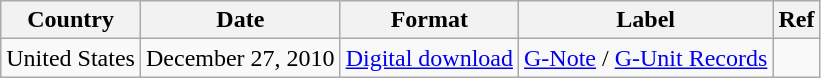<table class="wikitable">
<tr>
<th>Country</th>
<th>Date</th>
<th>Format</th>
<th>Label</th>
<th>Ref</th>
</tr>
<tr>
<td>United States</td>
<td rowspan="2">December 27, 2010</td>
<td rowspan="2"><a href='#'>Digital download</a></td>
<td rowspan="2"><a href='#'>G-Note</a> / <a href='#'>G-Unit Records</a></td>
<td></td>
</tr>
</table>
